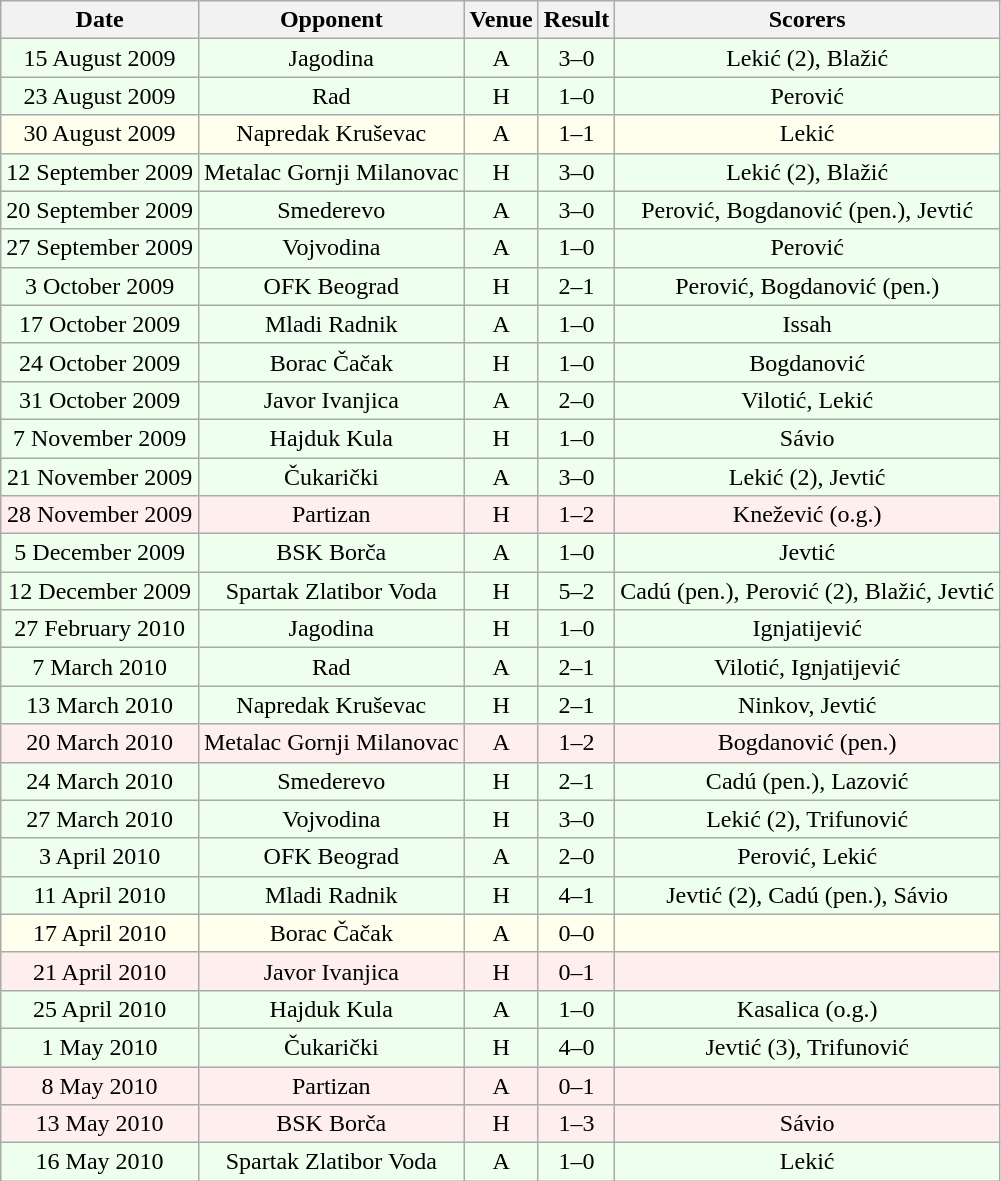<table class="wikitable sortable" style="font-size:100%; text-align:center">
<tr>
<th>Date</th>
<th>Opponent</th>
<th>Venue</th>
<th>Result</th>
<th>Scorers</th>
</tr>
<tr bgcolor = "#EEFFEE">
<td>15 August 2009</td>
<td>Jagodina</td>
<td>A</td>
<td>3–0</td>
<td>Lekić (2), Blažić</td>
</tr>
<tr bgcolor = "#EEFFEE">
<td>23 August 2009</td>
<td>Rad</td>
<td>H</td>
<td>1–0</td>
<td>Perović</td>
</tr>
<tr bgcolor = "#FFFFEE">
<td>30 August 2009</td>
<td>Napredak Kruševac</td>
<td>A</td>
<td>1–1</td>
<td>Lekić</td>
</tr>
<tr bgcolor = "#EEFFEE">
<td>12 September 2009</td>
<td>Metalac Gornji Milanovac</td>
<td>H</td>
<td>3–0</td>
<td>Lekić (2), Blažić</td>
</tr>
<tr bgcolor = "#EEFFEE">
<td>20 September 2009</td>
<td>Smederevo</td>
<td>A</td>
<td>3–0</td>
<td>Perović, Bogdanović (pen.), Jevtić</td>
</tr>
<tr bgcolor = "#EEFFEE">
<td>27 September 2009</td>
<td>Vojvodina</td>
<td>A</td>
<td>1–0</td>
<td>Perović</td>
</tr>
<tr bgcolor = "#EEFFEE">
<td>3 October 2009</td>
<td>OFK Beograd</td>
<td>H</td>
<td>2–1</td>
<td>Perović, Bogdanović (pen.)</td>
</tr>
<tr bgcolor = "#EEFFEE">
<td>17 October 2009</td>
<td>Mladi Radnik</td>
<td>A</td>
<td>1–0</td>
<td>Issah</td>
</tr>
<tr bgcolor = "#EEFFEE">
<td>24 October 2009</td>
<td>Borac Čačak</td>
<td>H</td>
<td>1–0</td>
<td>Bogdanović</td>
</tr>
<tr bgcolor = "#EEFFEE">
<td>31 October 2009</td>
<td>Javor Ivanjica</td>
<td>A</td>
<td>2–0</td>
<td>Vilotić, Lekić</td>
</tr>
<tr bgcolor = "#EEFFEE">
<td>7 November 2009</td>
<td>Hajduk Kula</td>
<td>H</td>
<td>1–0</td>
<td>Sávio</td>
</tr>
<tr bgcolor = "#EEFFEE">
<td>21 November 2009</td>
<td>Čukarički</td>
<td>A</td>
<td>3–0</td>
<td>Lekić (2), Jevtić</td>
</tr>
<tr bgcolor = "#FFEEEE">
<td>28 November 2009</td>
<td>Partizan</td>
<td>H</td>
<td>1–2</td>
<td>Knežević (o.g.)</td>
</tr>
<tr bgcolor = "#EEFFEE">
<td>5 December 2009</td>
<td>BSK Borča</td>
<td>A</td>
<td>1–0</td>
<td>Jevtić</td>
</tr>
<tr bgcolor = "#EEFFEE">
<td>12 December 2009</td>
<td>Spartak Zlatibor Voda</td>
<td>H</td>
<td>5–2</td>
<td>Cadú (pen.), Perović (2), Blažić, Jevtić</td>
</tr>
<tr bgcolor = "#EEFFEE">
<td>27 February 2010</td>
<td>Jagodina</td>
<td>H</td>
<td>1–0</td>
<td>Ignjatijević</td>
</tr>
<tr bgcolor = "#EEFFEE">
<td>7 March 2010</td>
<td>Rad</td>
<td>A</td>
<td>2–1</td>
<td>Vilotić, Ignjatijević</td>
</tr>
<tr bgcolor = "#EEFFEE">
<td>13 March 2010</td>
<td>Napredak Kruševac</td>
<td>H</td>
<td>2–1</td>
<td>Ninkov, Jevtić</td>
</tr>
<tr bgcolor = "#FFEEEE">
<td>20 March 2010</td>
<td>Metalac Gornji Milanovac</td>
<td>A</td>
<td>1–2</td>
<td>Bogdanović (pen.)</td>
</tr>
<tr bgcolor = "#EEFFEE">
<td>24 March 2010</td>
<td>Smederevo</td>
<td>H</td>
<td>2–1</td>
<td>Cadú (pen.), Lazović</td>
</tr>
<tr bgcolor = "#EEFFEE">
<td>27 March 2010</td>
<td>Vojvodina</td>
<td>H</td>
<td>3–0</td>
<td>Lekić (2), Trifunović</td>
</tr>
<tr bgcolor = "#EEFFEE">
<td>3 April 2010</td>
<td>OFK Beograd</td>
<td>A</td>
<td>2–0</td>
<td>Perović, Lekić</td>
</tr>
<tr bgcolor = "#EEFFEE">
<td>11 April 2010</td>
<td>Mladi Radnik</td>
<td>H</td>
<td>4–1</td>
<td>Jevtić (2), Cadú (pen.), Sávio</td>
</tr>
<tr bgcolor = "#FFFFEE">
<td>17 April 2010</td>
<td>Borac Čačak</td>
<td>A</td>
<td>0–0</td>
<td></td>
</tr>
<tr bgcolor = "#FFEEEE">
<td>21 April 2010</td>
<td>Javor Ivanjica</td>
<td>H</td>
<td>0–1</td>
<td></td>
</tr>
<tr bgcolor = "#EEFFEE">
<td>25 April 2010</td>
<td>Hajduk Kula</td>
<td>A</td>
<td>1–0</td>
<td>Kasalica (o.g.)</td>
</tr>
<tr bgcolor = "#EEFFEE">
<td>1 May 2010</td>
<td>Čukarički</td>
<td>H</td>
<td>4–0</td>
<td>Jevtić (3), Trifunović</td>
</tr>
<tr bgcolor = "#FFEEEE">
<td>8 May 2010</td>
<td>Partizan</td>
<td>A</td>
<td>0–1</td>
<td></td>
</tr>
<tr bgcolor = "#FFEEEE">
<td>13 May 2010</td>
<td>BSK Borča</td>
<td>H</td>
<td>1–3</td>
<td>Sávio</td>
</tr>
<tr bgcolor = "#EEFFEE">
<td>16 May 2010</td>
<td>Spartak Zlatibor Voda</td>
<td>A</td>
<td>1–0</td>
<td>Lekić</td>
</tr>
</table>
